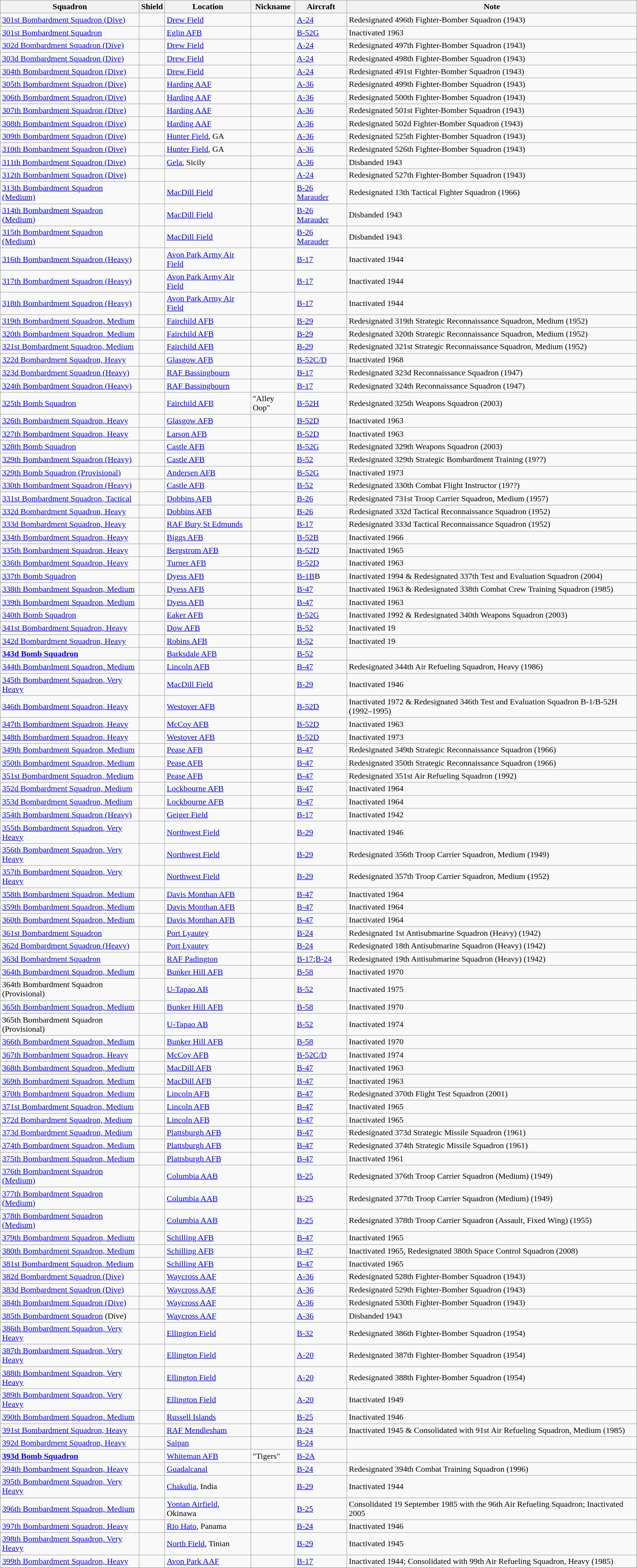<table class="wikitable">
<tr>
<th>Squadron</th>
<th>Shield</th>
<th>Location</th>
<th>Nickname</th>
<th>Aircraft</th>
<th>Note</th>
</tr>
<tr>
<td><a href='#'>301st Bombardment Squadron (Dive)</a></td>
<td></td>
<td><a href='#'>Drew Field</a></td>
<td></td>
<td><a href='#'>A-24</a></td>
<td>Redesignated 496th Fighter-Bomber Squadron (1943)</td>
</tr>
<tr>
<td><a href='#'>301st Bombardment Squadron</a></td>
<td></td>
<td><a href='#'>Eglin AFB</a></td>
<td></td>
<td><a href='#'>B-52G</a></td>
<td>Inactivated 1963</td>
</tr>
<tr>
<td><a href='#'>302d Bombardment Squadron (Dive)</a></td>
<td></td>
<td><a href='#'>Drew Field</a></td>
<td></td>
<td><a href='#'>A-24</a></td>
<td>Redesignated 497th Fighter-Bomber Squadron (1943)</td>
</tr>
<tr>
<td><a href='#'>303d Bombardment Squadron (Dive)</a></td>
<td></td>
<td><a href='#'>Drew Field</a></td>
<td></td>
<td><a href='#'>A-24</a></td>
<td>Redesignated 498th Fighter-Bomber Squadron (1943)</td>
</tr>
<tr>
<td><a href='#'>304th Bombardment Squadron (Dive)</a></td>
<td></td>
<td><a href='#'>Drew Field</a></td>
<td></td>
<td><a href='#'>A-24</a></td>
<td>Redesignated 491st Fighter-Bomber Squadron (1943)</td>
</tr>
<tr>
<td><a href='#'>305th Bombardment Squadron (Dive)</a></td>
<td></td>
<td><a href='#'>Harding AAF</a></td>
<td></td>
<td><a href='#'>A-36</a></td>
<td>Redesignated 499th Fighter-Bomber Squadron (1943)</td>
</tr>
<tr>
<td><a href='#'>306th Bombardment Squadron (Dive)</a></td>
<td></td>
<td><a href='#'>Harding AAF</a></td>
<td></td>
<td><a href='#'>A-36</a></td>
<td>Redesignated 500th Fighter-Bomber Squadron (1943)</td>
</tr>
<tr>
<td><a href='#'>307th Bombardment Squadron (Dive)</a></td>
<td></td>
<td><a href='#'>Harding AAF</a></td>
<td></td>
<td><a href='#'>A-36</a></td>
<td>Redesignated 501st Fighter-Bomber Squadron (1943)</td>
</tr>
<tr>
<td><a href='#'>308th Bombardment Squadron (Dive)</a></td>
<td></td>
<td><a href='#'>Harding AAF</a></td>
<td></td>
<td><a href='#'>A-36</a></td>
<td>Redesignated 502d Fighter-Bomber Squadron (1943)</td>
</tr>
<tr>
<td><a href='#'>309th Bombardment Squadron (Dive)</a></td>
<td></td>
<td><a href='#'>Hunter Field</a>, GA</td>
<td></td>
<td><a href='#'>A-36</a></td>
<td>Redesignated 525th Fighter-Bomber Squadron (1943)</td>
</tr>
<tr>
<td><a href='#'>310th Bombardment Squadron (Dive)</a></td>
<td></td>
<td><a href='#'>Hunter Field</a>, GA</td>
<td></td>
<td><a href='#'>A-36</a></td>
<td>Redesignated 526th Fighter-Bomber Squadron (1943)</td>
</tr>
<tr>
<td><a href='#'>311th Bombardment Squadron (Dive)</a></td>
<td></td>
<td><a href='#'>Gela</a>, Sicily</td>
<td></td>
<td><a href='#'>A-36</a></td>
<td>Disbanded 1943</td>
</tr>
<tr>
<td><a href='#'>312th Bombardment Squadron (Dive)</a></td>
<td></td>
<td></td>
<td></td>
<td><a href='#'>A-24</a></td>
<td>Redesignated 527th Fighter-Bomber Squadron (1943)</td>
</tr>
<tr>
<td><a href='#'>313th Bombardment Squadron (Medium)</a></td>
<td></td>
<td><a href='#'>MacDill Field</a></td>
<td></td>
<td><a href='#'>B-26 Marauder</a></td>
<td>Redesignated 13th Tactical Fighter Squadron (1966)</td>
</tr>
<tr>
<td><a href='#'>314th Bombardment Squadron (Medium)</a></td>
<td></td>
<td><a href='#'>MacDill Field</a></td>
<td></td>
<td><a href='#'>B-26 Marauder</a></td>
<td>Disbanded 1943</td>
</tr>
<tr>
<td><a href='#'>315th Bombardment Squadron (Medium)</a></td>
<td></td>
<td><a href='#'>MacDill Field</a></td>
<td></td>
<td><a href='#'>B-26 Marauder</a></td>
<td>Disbanded 1943</td>
</tr>
<tr>
<td><a href='#'>316th Bombardment Squadron (Heavy)</a></td>
<td></td>
<td><a href='#'>Avon Park Army Air Field</a></td>
<td></td>
<td><a href='#'>B-17</a></td>
<td>Inactivated 1944</td>
</tr>
<tr>
<td><a href='#'>317th Bombardment Squadron (Heavy)</a></td>
<td></td>
<td><a href='#'>Avon Park Army Air Field</a></td>
<td></td>
<td><a href='#'>B-17</a></td>
<td>Inactivated 1944</td>
</tr>
<tr>
<td><a href='#'>318th Bombardment Squadron (Heavy)</a></td>
<td></td>
<td><a href='#'>Avon Park Army Air Field</a></td>
<td></td>
<td><a href='#'>B-17</a></td>
<td>Inactivated 1944</td>
</tr>
<tr>
<td><a href='#'>319th Bombardment Squadron, Medium</a></td>
<td></td>
<td><a href='#'>Fairchild AFB</a></td>
<td></td>
<td><a href='#'>B-29</a></td>
<td>Redesignated 319th Strategic Reconnaissance Squadron, Medium (1952)</td>
</tr>
<tr>
<td><a href='#'>320th Bombardment Squadron, Medium</a></td>
<td></td>
<td><a href='#'>Fairchild AFB</a></td>
<td></td>
<td><a href='#'>B-29</a></td>
<td>Redesignated 320th Strategic Reconnaissance Squadron, Medium (1952)</td>
</tr>
<tr>
<td><a href='#'>321st Bombardment Squadron, Medium</a></td>
<td></td>
<td><a href='#'>Fairchild AFB</a></td>
<td></td>
<td><a href='#'>B-29</a></td>
<td>Redesignated 321st Strategic Reconnaissance Squadron, Medium (1952)</td>
</tr>
<tr>
<td><a href='#'>322d Bombardment Squadron, Heavy</a></td>
<td></td>
<td><a href='#'>Glasgow AFB</a></td>
<td></td>
<td><a href='#'>B-52C/D</a></td>
<td>Inactivated 1968</td>
</tr>
<tr>
<td><a href='#'>323d Bombardment Squadron (Heavy)</a></td>
<td></td>
<td><a href='#'>RAF Bassingbourn</a></td>
<td></td>
<td><a href='#'>B-17</a></td>
<td>Redesignated 323d Reconnaissance Squadron (1947)</td>
</tr>
<tr>
<td><a href='#'>324th Bombardment Squadron (Heavy)</a></td>
<td></td>
<td><a href='#'>RAF Bassingbourn</a></td>
<td></td>
<td><a href='#'>B-17</a></td>
<td>Redesignated 324th Reconnaissance Squadron (1947)</td>
</tr>
<tr>
<td><a href='#'>325th Bomb Squadron</a></td>
<td></td>
<td><a href='#'>Fairchild AFB</a></td>
<td>"Alley Oop"</td>
<td><a href='#'>B-52H</a></td>
<td>Redesignated 325th Weapons Squadron (2003)</td>
</tr>
<tr>
<td><a href='#'>326th Bombardment Squadron, Heavy</a></td>
<td></td>
<td><a href='#'>Glasgow AFB</a></td>
<td></td>
<td><a href='#'>B-52D</a></td>
<td>Inactivated 1963</td>
</tr>
<tr>
<td><a href='#'>327th Bombardment Squadron, Heavy</a></td>
<td></td>
<td><a href='#'>Larson AFB</a></td>
<td></td>
<td><a href='#'>B-52D</a></td>
<td>Inactivated 1963</td>
</tr>
<tr>
<td><a href='#'>328th Bomb Squadron</a></td>
<td></td>
<td><a href='#'>Castle AFB</a></td>
<td></td>
<td><a href='#'>B-52G</a></td>
<td>Redesignated 329th Weapons Squadron (2003)</td>
</tr>
<tr>
<td><a href='#'>329th Bombardment Squadron (Heavy)</a></td>
<td></td>
<td><a href='#'>Castle AFB</a></td>
<td></td>
<td><a href='#'>B-52</a></td>
<td>Redesignated 329th Strategic Bombardment Training (19??)</td>
</tr>
<tr>
<td><a href='#'>329th Bomb Squadron (Provisional)</a></td>
<td></td>
<td><a href='#'>Andersen AFB</a></td>
<td></td>
<td><a href='#'>B-52G</a></td>
<td>Inactivated 1973</td>
</tr>
<tr>
<td><a href='#'>330th Bombardment Squadron (Heavy)</a></td>
<td></td>
<td><a href='#'>Castle AFB</a></td>
<td></td>
<td><a href='#'>B-52</a></td>
<td>Redesignated 330th Combat Flight Instructor (19??)</td>
</tr>
<tr>
<td><a href='#'>331st Bombardment Squadron, Tactical</a></td>
<td></td>
<td><a href='#'>Dobbins AFB</a></td>
<td></td>
<td><a href='#'>B-26</a></td>
<td>Redesignated 731st Troop Carrier Squadron, Medium (1957)</td>
</tr>
<tr>
<td><a href='#'>332d Bombardment Squadron, Heavy</a></td>
<td></td>
<td><a href='#'>Dobbins AFB</a></td>
<td></td>
<td><a href='#'>B-26</a></td>
<td>Redesignated 332d Tactical Reconnaissance Squadron (1952)</td>
</tr>
<tr>
<td><a href='#'>333d Bombardment Squadron, Heavy</a></td>
<td></td>
<td><a href='#'>RAF Bury St Edmunds</a></td>
<td></td>
<td><a href='#'>B-17</a></td>
<td>Redesignated 333d Tactical Reconnaissance Squadron (1952)</td>
</tr>
<tr>
<td><a href='#'>334th Bombardment Squadron, Heavy</a></td>
<td></td>
<td><a href='#'>Biggs AFB</a></td>
<td></td>
<td><a href='#'>B-52B</a></td>
<td>Inactivated 1966</td>
</tr>
<tr>
<td><a href='#'>335th Bombardment Squadron, Heavy</a></td>
<td></td>
<td><a href='#'>Bergstrom AFB</a></td>
<td></td>
<td><a href='#'>B-52D</a></td>
<td>Inactivated 1965</td>
</tr>
<tr>
<td><a href='#'>336th Bombardment Squadron, Heavy</a></td>
<td></td>
<td><a href='#'>Turner AFB</a></td>
<td></td>
<td><a href='#'>B-52D</a></td>
<td>Inactivated 1963</td>
</tr>
<tr>
<td><a href='#'>337th Bomb Squadron</a></td>
<td></td>
<td><a href='#'>Dyess AFB</a></td>
<td></td>
<td><a href='#'>B-1B</a>B</td>
<td>Inactivated 1994 & Redesignated 337th Test and Evaluation Squadron (2004)</td>
</tr>
<tr>
<td><a href='#'>338th Bombardment Squadron, Medium</a></td>
<td></td>
<td><a href='#'>Dyess AFB</a></td>
<td></td>
<td><a href='#'>B-47</a></td>
<td>Inactivated 1963 & Redesignated 338th Combat Crew Training Squadron (1985)</td>
</tr>
<tr>
<td><a href='#'>339th Bombardment Squadron, Medium</a></td>
<td></td>
<td><a href='#'>Dyess AFB</a></td>
<td></td>
<td><a href='#'>B-47</a></td>
<td>Inactivated 1963</td>
</tr>
<tr>
<td><a href='#'>340th Bomb Squadron</a></td>
<td></td>
<td><a href='#'>Eaker AFB</a></td>
<td></td>
<td><a href='#'>B-52G</a></td>
<td>Inactivated 1992 & Redesignated 340th Weapons Squadron (2003)</td>
</tr>
<tr>
<td><a href='#'>341st Bombardment Squadron, Heavy</a></td>
<td></td>
<td><a href='#'>Dow AFB</a></td>
<td></td>
<td><a href='#'>B-52</a></td>
<td>Inactivated 19</td>
</tr>
<tr>
<td><a href='#'>342d Bombardment Squadron, Heavy</a></td>
<td></td>
<td><a href='#'>Robins AFB</a></td>
<td></td>
<td><a href='#'>B-52</a></td>
<td>Inactivated 19</td>
</tr>
<tr>
<td><strong><a href='#'>343d Bomb Squadron</a></strong></td>
<td></td>
<td><a href='#'>Barksdale AFB</a></td>
<td></td>
<td><a href='#'>B-52</a></td>
<td></td>
</tr>
<tr>
<td><a href='#'>344th Bombardment Squadron, Medium</a></td>
<td></td>
<td><a href='#'>Lincoln AFB</a></td>
<td></td>
<td><a href='#'>B-47</a></td>
<td>Redesignated 344th Air Refueling Squadron, Heavy (1986)</td>
</tr>
<tr>
<td><a href='#'>345th Bombardment Squadron, Very Heavy</a></td>
<td></td>
<td><a href='#'>MacDill Field</a></td>
<td></td>
<td><a href='#'>B-29</a></td>
<td>Inactivated 1946</td>
</tr>
<tr>
<td><a href='#'>346th Bombardment Squadron, Heavy</a></td>
<td></td>
<td><a href='#'>Westover AFB</a></td>
<td></td>
<td><a href='#'>B-52D</a></td>
<td>Inactivated 1972 & Redesignated 346th Test and Evaluation Squadron B-1/B-52H (1992–1995)</td>
</tr>
<tr>
<td><a href='#'>347th Bombardment Squadron, Heavy</a></td>
<td></td>
<td><a href='#'>McCoy AFB</a></td>
<td></td>
<td><a href='#'>B-52D</a></td>
<td>Inactivated 1963</td>
</tr>
<tr>
<td><a href='#'>348th Bombardment Squadron, Heavy</a></td>
<td></td>
<td><a href='#'>Westover AFB</a></td>
<td></td>
<td><a href='#'>B-52D</a></td>
<td>Inactivated 1973</td>
</tr>
<tr>
<td><a href='#'>349th Bombardment Squadron, Medium</a></td>
<td></td>
<td><a href='#'>Pease AFB</a></td>
<td></td>
<td><a href='#'>B-47</a></td>
<td>Redesignated 349th Strategic Reconnaissance Squadron (1966)</td>
</tr>
<tr>
<td><a href='#'>350th Bombardment Squadron, Medium</a></td>
<td></td>
<td><a href='#'>Pease AFB</a></td>
<td></td>
<td><a href='#'>B-47</a></td>
<td>Redesignated 350th Strategic Reconnaissance Squadron (1966)</td>
</tr>
<tr>
<td><a href='#'>351st Bombardment Squadron, Medium</a></td>
<td></td>
<td><a href='#'>Pease AFB</a></td>
<td></td>
<td><a href='#'>B-47</a></td>
<td>Redesignated 351st Air Refueling Squadron (1992)</td>
</tr>
<tr>
<td><a href='#'>352d Bombardment Squadron, Medium</a></td>
<td></td>
<td><a href='#'>Lockbourne AFB</a></td>
<td></td>
<td><a href='#'>B-47</a></td>
<td>Inactivated 1964</td>
</tr>
<tr>
<td><a href='#'>353d Bombardment Squadron, Medium</a></td>
<td></td>
<td><a href='#'>Lockbourne AFB</a></td>
<td></td>
<td><a href='#'>B-47</a></td>
<td>Inactivated 1964</td>
</tr>
<tr>
<td><a href='#'>354th Bombardment Squadron (Heavy)</a></td>
<td></td>
<td><a href='#'>Geiger Field</a></td>
<td></td>
<td><a href='#'>B-17</a></td>
<td>Inactivated 1942</td>
</tr>
<tr>
<td><a href='#'>355th Bombardment Squadron, Very Heavy</a></td>
<td></td>
<td><a href='#'>Northwest Field</a></td>
<td></td>
<td><a href='#'>B-29</a></td>
<td>Inactivated 1946</td>
</tr>
<tr>
<td><a href='#'>356th Bombardment Squadron, Very Heavy</a></td>
<td></td>
<td><a href='#'>Northwest Field</a></td>
<td></td>
<td><a href='#'>B-29</a></td>
<td>Redesignated 356th Troop Carrier Squadron, Medium (1949)</td>
</tr>
<tr>
<td><a href='#'>357th Bombardment Squadron, Very Heavy</a></td>
<td></td>
<td><a href='#'>Northwest Field</a></td>
<td></td>
<td><a href='#'>B-29</a></td>
<td>Redesignated 357th Troop Carrier Squadron, Medium (1952)</td>
</tr>
<tr>
<td><a href='#'>358th Bombardment Squadron, Medium</a></td>
<td></td>
<td><a href='#'>Davis Monthan AFB</a></td>
<td></td>
<td><a href='#'>B-47</a></td>
<td>Inactivated 1964</td>
</tr>
<tr>
<td><a href='#'>359th Bombardment Squadron, Medium</a></td>
<td></td>
<td><a href='#'>Davis Monthan AFB</a></td>
<td></td>
<td><a href='#'>B-47</a></td>
<td>Inactivated 1964</td>
</tr>
<tr>
<td><a href='#'>360th Bombardment Squadron, Medium</a></td>
<td></td>
<td><a href='#'>Davis Monthan AFB</a></td>
<td></td>
<td><a href='#'>B-47</a></td>
<td>Inactivated 1964</td>
</tr>
<tr>
<td><a href='#'>361st Bombardment Squadron</a></td>
<td></td>
<td><a href='#'>Port Lyautey</a></td>
<td></td>
<td><a href='#'>B-24</a></td>
<td>Redesignated 1st Antisubmarine Squadron (Heavy) (1942)</td>
</tr>
<tr>
<td><a href='#'>362d Bombardment Squadron (Heavy)</a></td>
<td></td>
<td><a href='#'>Port Lyautey</a></td>
<td></td>
<td><a href='#'>B-24</a></td>
<td>Redesignated 18th Antisubmarine Squadron (Heavy) (1942)</td>
</tr>
<tr>
<td><a href='#'>363d Bombardment Squadron</a></td>
<td></td>
<td><a href='#'>RAF Padington</a></td>
<td></td>
<td><a href='#'>B-17</a>;<a href='#'>B-24</a></td>
<td>Redesignated 19th Antisubmarine Squadron (Heavy) (1942)</td>
</tr>
<tr>
<td><a href='#'>364th Bombardment Squadron, Medium</a></td>
<td></td>
<td><a href='#'>Bunker Hill AFB</a></td>
<td></td>
<td><a href='#'>B-58</a></td>
<td>Inactivated 1970</td>
</tr>
<tr>
<td>364th Bombardment Squadron (Provisional)</td>
<td></td>
<td><a href='#'>U-Tapao AB</a></td>
<td></td>
<td><a href='#'>B-52</a></td>
<td>Inactivated 1975</td>
</tr>
<tr>
<td><a href='#'>365th Bombardment Squadron, Medium</a></td>
<td></td>
<td><a href='#'>Bunker Hill AFB</a></td>
<td></td>
<td><a href='#'>B-58</a></td>
<td>Inactivated 1970</td>
</tr>
<tr>
<td>365th Bombardment Squadron (Provisional)</td>
<td></td>
<td><a href='#'>U-Tapao AB</a></td>
<td></td>
<td><a href='#'>B-52</a></td>
<td>Inactivated 1974</td>
</tr>
<tr>
<td><a href='#'>366th Bombardment Squadron, Medium</a></td>
<td></td>
<td><a href='#'>Bunker Hill AFB</a></td>
<td></td>
<td><a href='#'>B-58</a></td>
<td>Inactivated 1970</td>
</tr>
<tr>
<td><a href='#'>367th Bombardment Squadron, Heavy</a></td>
<td></td>
<td><a href='#'>McCoy AFB</a></td>
<td></td>
<td><a href='#'>B-52C/D</a></td>
<td>Inactivated 1974</td>
</tr>
<tr>
<td><a href='#'>368th Bombardment Squadron, Medium</a></td>
<td></td>
<td><a href='#'>MacDill AFB</a></td>
<td></td>
<td><a href='#'>B-47</a></td>
<td>Inactivated 1963</td>
</tr>
<tr>
<td><a href='#'>369th Bombardment Squadron, Medium</a></td>
<td></td>
<td><a href='#'>MacDill AFB</a></td>
<td></td>
<td><a href='#'>B-47</a></td>
<td>Inactivated 1963</td>
</tr>
<tr>
<td><a href='#'>370th Bombardment Squadron, Medium</a></td>
<td></td>
<td><a href='#'>Lincoln AFB</a></td>
<td></td>
<td><a href='#'>B-47</a></td>
<td>Redesignated 370th Flight Test Squadron (2001)</td>
</tr>
<tr>
<td><a href='#'>371st Bombardment Squadron, Medium</a></td>
<td></td>
<td><a href='#'>Lincoln AFB</a></td>
<td></td>
<td><a href='#'>B-47</a></td>
<td>Inactivated 1965</td>
</tr>
<tr>
<td><a href='#'>372d Bombardment Squadron, Medium</a></td>
<td></td>
<td><a href='#'>Lincoln AFB</a></td>
<td></td>
<td><a href='#'>B-47</a></td>
<td>Inactivated 1965</td>
</tr>
<tr>
<td><a href='#'>373d Bombardment Squadron, Medium</a></td>
<td></td>
<td><a href='#'>Plattsburgh AFB</a></td>
<td></td>
<td><a href='#'>B-47</a></td>
<td>Redesignated 373d Strategic Missile Squadron (1961)</td>
</tr>
<tr>
<td><a href='#'>374th Bombardment Squadron, Medium</a></td>
<td></td>
<td><a href='#'>Plattsburgh AFB</a></td>
<td></td>
<td><a href='#'>B-47</a></td>
<td>Redesignated 374th Strategic Missile Squadron (1961)</td>
</tr>
<tr>
<td><a href='#'>375th Bombardment Squadron, Medium</a></td>
<td></td>
<td><a href='#'>Plattsburgh AFB</a></td>
<td></td>
<td><a href='#'>B-47</a></td>
<td>Inactivated 1961</td>
</tr>
<tr>
<td><a href='#'>376th Bombardment Squadron (Medium)</a></td>
<td></td>
<td><a href='#'>Columbia AAB</a></td>
<td></td>
<td><a href='#'>B-25</a></td>
<td>Redesignated 376th Troop Carrier Squadron (Medium) (1949)</td>
</tr>
<tr>
<td><a href='#'>377th Bombardment Squadron (Medium)</a></td>
<td></td>
<td><a href='#'>Columbia AAB</a></td>
<td></td>
<td><a href='#'>B-25</a></td>
<td>Redesignated 377th Troop Carrier Squadron (Medium) (1949)</td>
</tr>
<tr>
<td><a href='#'>378th Bombardment Squadron (Medium)</a></td>
<td></td>
<td><a href='#'>Columbia AAB</a></td>
<td></td>
<td><a href='#'>B-25</a></td>
<td>Redesignated 378th Troop Carrier Squadron (Assault, Fixed Wing) (1955)</td>
</tr>
<tr>
<td><a href='#'>379th Bombardment Squadron, Medium</a></td>
<td></td>
<td><a href='#'>Schilling AFB</a></td>
<td></td>
<td><a href='#'>B-47</a></td>
<td>Inactivated 1965</td>
</tr>
<tr>
<td><a href='#'>380th Bombardment Squadron, Medium</a></td>
<td></td>
<td><a href='#'>Schilling AFB</a></td>
<td></td>
<td><a href='#'>B-47</a></td>
<td>Inactivated 1965, Redesignated 380th Space Control Squadron (2008)</td>
</tr>
<tr>
<td><a href='#'>381st Bombardment Squadron, Medium</a></td>
<td></td>
<td><a href='#'>Schilling AFB</a></td>
<td></td>
<td><a href='#'>B-47</a></td>
<td>Inactivated 1965</td>
</tr>
<tr>
<td><a href='#'>382d Bombardment Squadron (Dive)</a></td>
<td></td>
<td><a href='#'>Waycross AAF</a></td>
<td></td>
<td><a href='#'>A-36</a></td>
<td>Redesignated 528th Fighter-Bomber Squadron (1943)</td>
</tr>
<tr>
<td><a href='#'>383d Bombardment Squadron (Dive)</a></td>
<td></td>
<td><a href='#'>Waycross AAF</a></td>
<td></td>
<td><a href='#'>A-36</a></td>
<td>Redesignated 529th Fighter-Bomber Squadron (1943)</td>
</tr>
<tr>
<td><a href='#'>384th Bombardment Squadron (Dive)</a></td>
<td></td>
<td><a href='#'>Waycross AAF</a></td>
<td></td>
<td><a href='#'>A-36</a></td>
<td>Redesignated 530th Fighter-Bomber Squadron (1943)</td>
</tr>
<tr>
<td><a href='#'>385th Bombardment Squadron</a> (Dive)</td>
<td></td>
<td><a href='#'>Waycross AAF</a></td>
<td></td>
<td><a href='#'>A-36</a></td>
<td>Disbanded 1943</td>
</tr>
<tr>
<td><a href='#'>386th Bombardment Squadron, Very Heavy</a></td>
<td></td>
<td><a href='#'>Ellington Field</a></td>
<td></td>
<td><a href='#'>B-32</a></td>
<td>Redesignated 386th Fighter-Bomber Squadron (1954)</td>
</tr>
<tr>
<td><a href='#'>387th Bombardment Squadron, Very Heavy</a></td>
<td></td>
<td><a href='#'>Ellington Field</a></td>
<td></td>
<td><a href='#'>A-20</a></td>
<td>Redesignated 387th Fighter-Bomber Squadron (1954)</td>
</tr>
<tr>
<td><a href='#'>388th Bombardment Squadron, Very Heavy</a></td>
<td></td>
<td><a href='#'>Ellington Field</a></td>
<td></td>
<td><a href='#'>A-20</a></td>
<td>Redesignated 388th Fighter-Bomber Squadron (1954)</td>
</tr>
<tr>
<td><a href='#'>389th Bombardment Squadron, Very Heavy</a></td>
<td></td>
<td><a href='#'>Ellington Field</a></td>
<td></td>
<td><a href='#'>A-20</a></td>
<td>Inactivated 1949</td>
</tr>
<tr>
<td><a href='#'>390th Bombardment Squadron, Medium</a></td>
<td></td>
<td><a href='#'>Russell Islands</a></td>
<td></td>
<td><a href='#'>B-25</a></td>
<td>Inactivated 1946</td>
</tr>
<tr>
<td><a href='#'>391st Bombardment Squadron, Heavy</a></td>
<td></td>
<td><a href='#'>RAF Mendlesham</a></td>
<td></td>
<td><a href='#'>B-24</a></td>
<td>Inactivated 1945 & Consolidated with 91st Air Refueling Squadron, Medium (1985)</td>
</tr>
<tr>
<td><a href='#'>392d Bombardment Squadron, Heavy</a></td>
<td></td>
<td><a href='#'>Saipan</a></td>
<td></td>
<td><a href='#'>B-24</a></td>
<td></td>
</tr>
<tr>
<td><strong><a href='#'>393d Bomb Squadron</a></strong></td>
<td></td>
<td><a href='#'>Whiteman AFB</a></td>
<td>"Tigers"</td>
<td><a href='#'>B-2A</a></td>
<td></td>
</tr>
<tr>
<td><a href='#'>394th Bombardment Squadron, Heavy</a></td>
<td></td>
<td><a href='#'>Guadalcanal</a></td>
<td></td>
<td><a href='#'>B-24</a></td>
<td>Redesignated 394th Combat Training Squadron (1996)</td>
</tr>
<tr>
<td><a href='#'>395th Bombardment Squadron, Very Heavy</a></td>
<td></td>
<td><a href='#'>Chakulia</a>, India</td>
<td></td>
<td><a href='#'>B-29</a></td>
<td>Inactivated 1944</td>
</tr>
<tr>
<td><a href='#'>396th Bombardment Squadron, Medium</a></td>
<td></td>
<td><a href='#'>Yontan Airfield</a>, Okinawa</td>
<td></td>
<td><a href='#'>B-25</a></td>
<td>Consolidated 19 September 1985 with the 96th Air Refueling Squadron; Inactivated 2005</td>
</tr>
<tr>
<td><a href='#'>397th Bombardment Squadron, Heavy</a></td>
<td></td>
<td><a href='#'>Rio Hato</a>, Panama</td>
<td></td>
<td><a href='#'>B-24</a></td>
<td>Inactivated 1946</td>
</tr>
<tr>
<td><a href='#'>398th Bombardment Squadron, Very Heavy</a></td>
<td></td>
<td><a href='#'>North Field</a>, Tinian</td>
<td></td>
<td><a href='#'>B-29</a></td>
<td>Inactivated 1945</td>
</tr>
<tr>
<td><a href='#'>399th Bombardment Squadron, Heavy</a></td>
<td></td>
<td><a href='#'>Avon Park AAF</a></td>
<td></td>
<td><a href='#'>B-17</a></td>
<td>Inactivated 1944; Consolidated with 99th Air Refueling Squadron, Heavy (1985)</td>
</tr>
<tr>
</tr>
</table>
